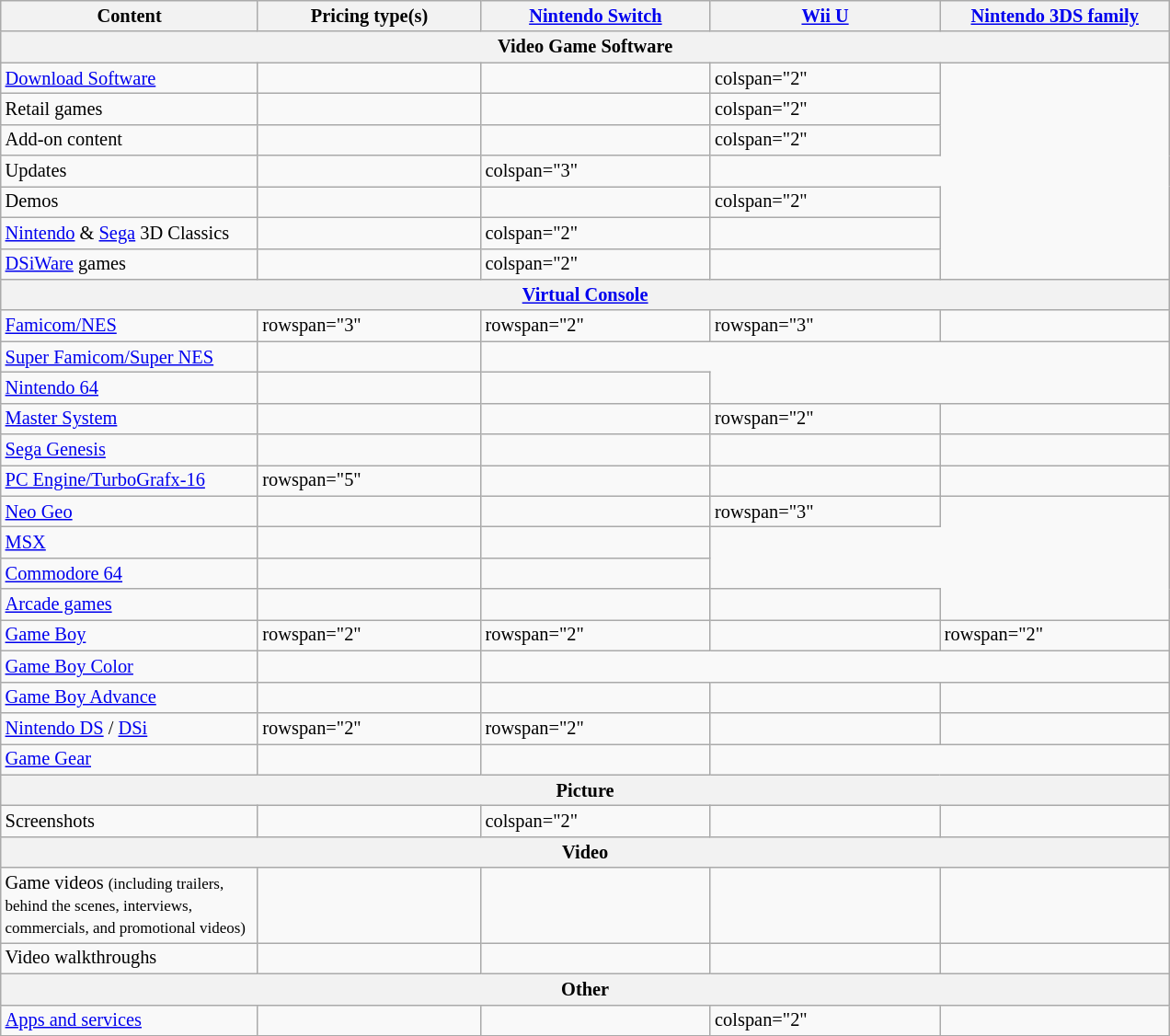<table class="wikitable" style="font-size: 85%;">
<tr>
<th style="width:180px;">Content</th>
<th style="width:155px;">Pricing type(s)</th>
<th style="width:160px;"><a href='#'>Nintendo Switch</a></th>
<th style="width:160px;"><a href='#'>Wii U</a></th>
<th style="width:160px;"><a href='#'>Nintendo 3DS family</a></th>
</tr>
<tr>
<th colspan="5">Video Game Software</th>
</tr>
<tr>
<td><a href='#'>Download Software</a></td>
<td></td>
<td></td>
<td>colspan="2" </td>
</tr>
<tr>
<td>Retail games</td>
<td></td>
<td></td>
<td>colspan="2" </td>
</tr>
<tr>
<td>Add-on content</td>
<td></td>
<td></td>
<td>colspan="2" </td>
</tr>
<tr>
<td>Updates</td>
<td></td>
<td>colspan="3" </td>
</tr>
<tr>
<td>Demos</td>
<td></td>
<td></td>
<td>colspan="2" </td>
</tr>
<tr>
<td><a href='#'>Nintendo</a> & <a href='#'>Sega</a> 3D Classics</td>
<td></td>
<td>colspan="2" </td>
<td></td>
</tr>
<tr>
<td><a href='#'>DSiWare</a> games</td>
<td></td>
<td>colspan="2" </td>
<td></td>
</tr>
<tr>
<th colspan="5"><a href='#'>Virtual Console</a></th>
</tr>
<tr>
<td><a href='#'>Famicom/NES</a></td>
<td>rowspan="3" </td>
<td>rowspan="2" </td>
<td>rowspan="3" </td>
<td></td>
</tr>
<tr>
<td><a href='#'>Super Famicom/Super NES</a></td>
<td></td>
</tr>
<tr>
<td><a href='#'>Nintendo 64</a></td>
<td></td>
<td></td>
</tr>
<tr>
<td><a href='#'>Master System</a></td>
<td></td>
<td></td>
<td>rowspan="2" </td>
<td></td>
</tr>
<tr>
<td><a href='#'>Sega Genesis</a></td>
<td></td>
<td></td>
<td></td>
</tr>
<tr>
<td><a href='#'>PC Engine/TurboGrafx-16</a></td>
<td>rowspan="5" </td>
<td></td>
<td></td>
<td></td>
</tr>
<tr>
<td><a href='#'>Neo Geo</a></td>
<td></td>
<td></td>
<td>rowspan="3" </td>
</tr>
<tr>
<td><a href='#'>MSX</a></td>
<td></td>
<td></td>
</tr>
<tr>
<td><a href='#'>Commodore 64</a></td>
<td></td>
<td></td>
</tr>
<tr>
<td><a href='#'>Arcade games</a></td>
<td></td>
<td></td>
<td></td>
</tr>
<tr>
<td><a href='#'>Game Boy</a></td>
<td>rowspan="2" </td>
<td>rowspan="2" </td>
<td></td>
<td>rowspan="2" </td>
</tr>
<tr>
<td><a href='#'>Game Boy Color</a></td>
<td></td>
</tr>
<tr>
<td><a href='#'>Game Boy Advance</a></td>
<td></td>
<td></td>
<td></td>
<td></td>
</tr>
<tr>
<td><a href='#'>Nintendo DS</a> / <a href='#'>DSi</a></td>
<td>rowspan="2" </td>
<td>rowspan="2" </td>
<td></td>
<td></td>
</tr>
<tr>
<td><a href='#'>Game Gear</a></td>
<td></td>
<td></td>
</tr>
<tr>
<th colspan="5">Picture</th>
</tr>
<tr>
<td>Screenshots</td>
<td></td>
<td>colspan="2" </td>
<td></td>
</tr>
<tr>
<th colspan="5">Video</th>
</tr>
<tr>
<td>Game videos <small>(including trailers, behind the scenes, interviews, commercials, and promotional videos)</small></td>
<td></td>
<td></td>
<td></td>
<td></td>
</tr>
<tr>
<td>Video walkthroughs</td>
<td></td>
<td></td>
<td></td>
<td></td>
</tr>
<tr>
<th colspan="5">Other</th>
</tr>
<tr>
<td><a href='#'>Apps and services</a></td>
<td></td>
<td></td>
<td>colspan="2" </td>
</tr>
<tr>
</tr>
</table>
